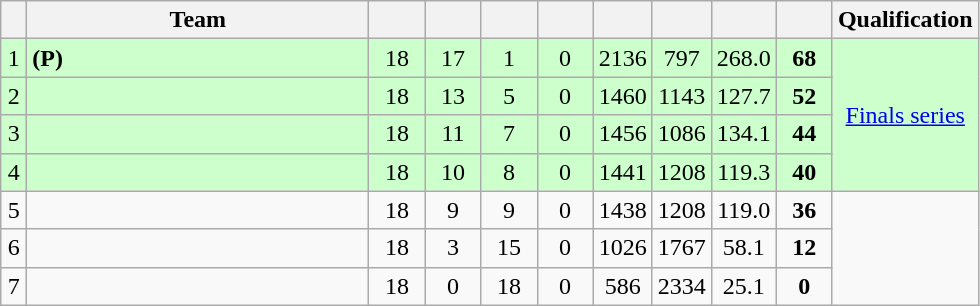<table class="wikitable" style="text-align:center; margin-bottom:0">
<tr>
<th style="width:10px"></th>
<th style="width:35%;">Team</th>
<th style="width:30px;"></th>
<th style="width:30px;"></th>
<th style="width:30px;"></th>
<th style="width:30px;"></th>
<th style="width:30px;"></th>
<th style="width:30px;"></th>
<th style="width:30px;"></th>
<th style="width:30px;"></th>
<th>Qualification</th>
</tr>
<tr style="background:#ccffcc;">
<td>1</td>
<td style="text-align:left;"> <strong>(P)</strong></td>
<td>18</td>
<td>17</td>
<td>1</td>
<td>0</td>
<td>2136</td>
<td>797</td>
<td>268.0</td>
<td><strong>68</strong></td>
<td rowspan=4><a href='#'>Finals series</a></td>
</tr>
<tr style="background:#ccffcc;">
<td>2</td>
<td style="text-align:left;"></td>
<td>18</td>
<td>13</td>
<td>5</td>
<td>0</td>
<td>1460</td>
<td>1143</td>
<td>127.7</td>
<td><strong>52</strong></td>
</tr>
<tr style="background:#ccffcc;">
<td>3</td>
<td style="text-align:left;"></td>
<td>18</td>
<td>11</td>
<td>7</td>
<td>0</td>
<td>1456</td>
<td>1086</td>
<td>134.1</td>
<td><strong>44</strong></td>
</tr>
<tr style="background:#ccffcc;">
<td>4</td>
<td style="text-align:left;"></td>
<td>18</td>
<td>10</td>
<td>8</td>
<td>0</td>
<td>1441</td>
<td>1208</td>
<td>119.3</td>
<td><strong>40</strong></td>
</tr>
<tr>
<td>5</td>
<td style="text-align:left;"></td>
<td>18</td>
<td>9</td>
<td>9</td>
<td>0</td>
<td>1438</td>
<td>1208</td>
<td>119.0</td>
<td><strong>36</strong></td>
</tr>
<tr>
<td>6</td>
<td style="text-align:left;"></td>
<td>18</td>
<td>3</td>
<td>15</td>
<td>0</td>
<td>1026</td>
<td>1767</td>
<td>58.1</td>
<td><strong>12</strong></td>
</tr>
<tr>
<td>7</td>
<td style="text-align:left;"></td>
<td>18</td>
<td>0</td>
<td>18</td>
<td>0</td>
<td>586</td>
<td>2334</td>
<td>25.1</td>
<td><strong>0</strong></td>
</tr>
</table>
